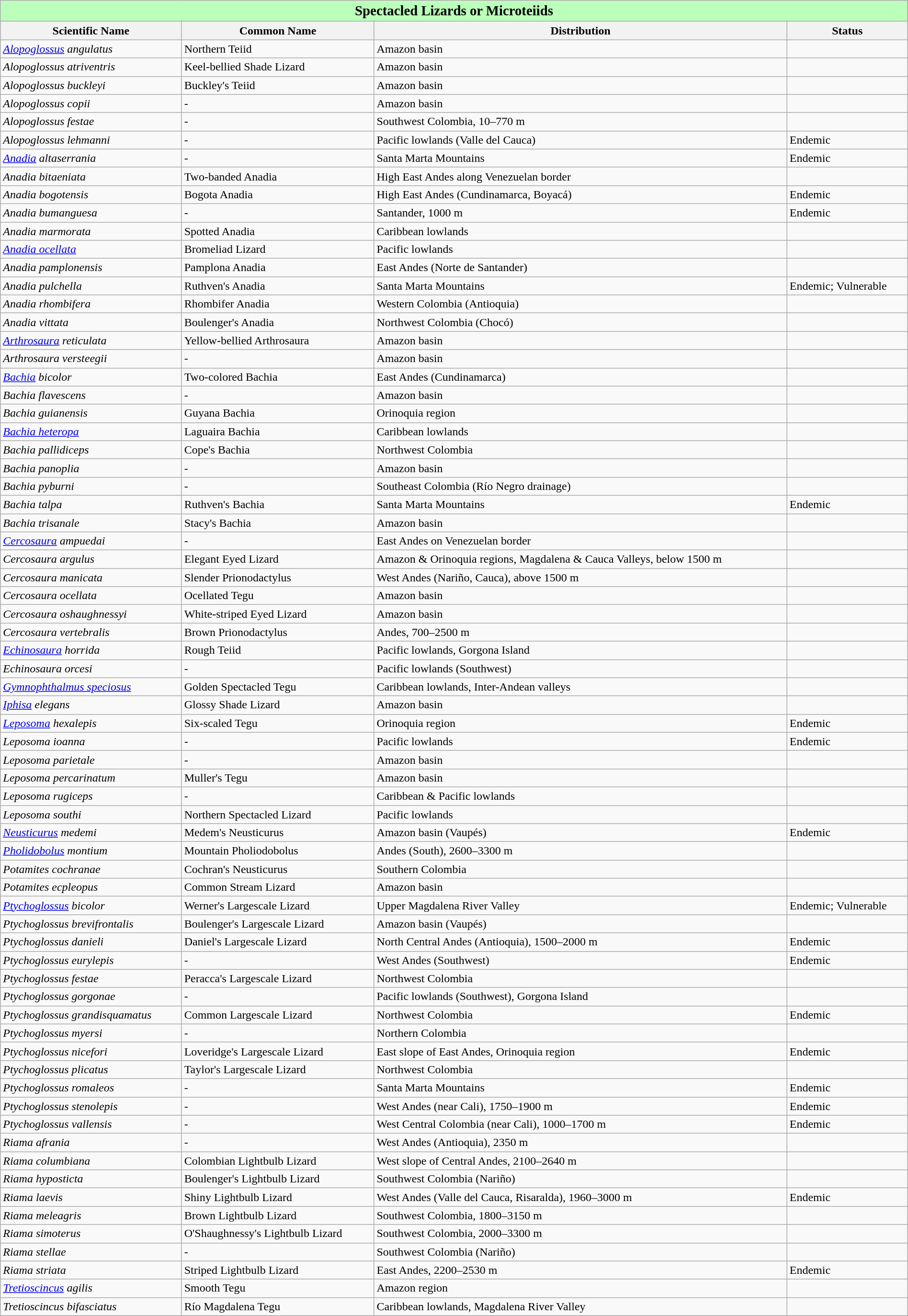<table class="wikitable" style="width:100%;">
<tr>
<td colspan="100%" align="center" bgcolor="#bbffbb"><big><strong>Spectacled Lizards or Microteiids</strong></big></td>
</tr>
<tr>
<th>Scientific Name</th>
<th>Common Name</th>
<th>Distribution</th>
<th>Status</th>
</tr>
<tr>
<td><em><a href='#'>Alopoglossus</a> angulatus</em></td>
<td>Northern Teiid</td>
<td>Amazon basin</td>
<td></td>
</tr>
<tr>
<td><em>Alopoglossus atriventris</em></td>
<td>Keel-bellied Shade Lizard</td>
<td>Amazon basin</td>
<td></td>
</tr>
<tr>
<td><em>Alopoglossus buckleyi</em></td>
<td>Buckley's Teiid</td>
<td>Amazon basin</td>
<td></td>
</tr>
<tr>
<td><em>Alopoglossus copii</em></td>
<td>-</td>
<td>Amazon basin</td>
<td></td>
</tr>
<tr>
<td><em>Alopoglossus festae</em></td>
<td>-</td>
<td>Southwest Colombia, 10–770 m</td>
<td></td>
</tr>
<tr>
<td><em>Alopoglossus lehmanni</em></td>
<td>-</td>
<td>Pacific lowlands (Valle del Cauca)</td>
<td><span>Endemic</span></td>
</tr>
<tr>
<td><em><a href='#'>Anadia</a> altaserrania</em></td>
<td>-</td>
<td>Santa Marta Mountains</td>
<td><span>Endemic</span></td>
</tr>
<tr>
<td><em>Anadia bitaeniata</em></td>
<td>Two-banded Anadia</td>
<td>High East Andes along Venezuelan border</td>
<td></td>
</tr>
<tr>
<td><em>Anadia bogotensis</em></td>
<td>Bogota Anadia</td>
<td>High East Andes (Cundinamarca, Boyacá)</td>
<td><span>Endemic</span></td>
</tr>
<tr>
<td><em>Anadia bumanguesa</em></td>
<td>-</td>
<td>Santander, 1000 m</td>
<td><span>Endemic</span></td>
</tr>
<tr>
<td><em>Anadia marmorata</em></td>
<td>Spotted Anadia</td>
<td>Caribbean lowlands</td>
<td></td>
</tr>
<tr>
<td><em><a href='#'>Anadia ocellata</a></em></td>
<td>Bromeliad Lizard</td>
<td>Pacific lowlands</td>
<td></td>
</tr>
<tr>
<td><em>Anadia pamplonensis</em></td>
<td>Pamplona Anadia</td>
<td>East Andes (Norte de Santander)</td>
<td></td>
</tr>
<tr>
<td><em>Anadia pulchella</em></td>
<td>Ruthven's Anadia</td>
<td>Santa Marta Mountains</td>
<td><span>Endemic</span>; <span>Vulnerable</span> </td>
</tr>
<tr>
<td><em>Anadia rhombifera</em></td>
<td>Rhombifer Anadia</td>
<td>Western Colombia (Antioquia)</td>
<td></td>
</tr>
<tr>
<td><em>Anadia vittata</em></td>
<td>Boulenger's Anadia</td>
<td>Northwest Colombia (Chocó)</td>
<td></td>
</tr>
<tr>
<td><em><a href='#'>Arthrosaura</a> reticulata</em></td>
<td>Yellow-bellied Arthrosaura</td>
<td>Amazon basin</td>
<td></td>
</tr>
<tr>
<td><em>Arthrosaura versteegii</em></td>
<td>-</td>
<td>Amazon basin</td>
<td></td>
</tr>
<tr>
<td><em><a href='#'>Bachia</a> bicolor</em></td>
<td>Two-colored Bachia</td>
<td>East Andes (Cundinamarca)</td>
<td></td>
</tr>
<tr>
<td><em>Bachia flavescens</em></td>
<td>-</td>
<td>Amazon basin</td>
<td></td>
</tr>
<tr>
<td><em>Bachia guianensis</em></td>
<td>Guyana Bachia</td>
<td>Orinoquia region</td>
<td></td>
</tr>
<tr>
<td><em><a href='#'>Bachia heteropa</a></em></td>
<td>Laguaira Bachia</td>
<td>Caribbean lowlands</td>
<td></td>
</tr>
<tr>
<td><em>Bachia pallidiceps</em></td>
<td>Cope's Bachia</td>
<td>Northwest Colombia</td>
<td></td>
</tr>
<tr>
<td><em>Bachia panoplia</em></td>
<td>-</td>
<td>Amazon basin</td>
<td></td>
</tr>
<tr>
<td><em>Bachia pyburni</em></td>
<td>-</td>
<td>Southeast Colombia (Río Negro drainage)</td>
<td></td>
</tr>
<tr>
<td><em>Bachia talpa</em></td>
<td>Ruthven's Bachia</td>
<td>Santa Marta Mountains</td>
<td><span>Endemic</span></td>
</tr>
<tr>
<td><em>Bachia trisanale</em></td>
<td>Stacy's Bachia</td>
<td>Amazon basin</td>
<td></td>
</tr>
<tr>
<td><em><a href='#'>Cercosaura</a> ampuedai</em></td>
<td>-</td>
<td>East Andes on Venezuelan border</td>
<td></td>
</tr>
<tr>
<td><em>Cercosaura argulus</em></td>
<td>Elegant Eyed Lizard</td>
<td>Amazon & Orinoquia regions, Magdalena & Cauca Valleys, below 1500 m</td>
<td></td>
</tr>
<tr>
<td><em>Cercosaura manicata</em></td>
<td>Slender Prionodactylus</td>
<td>West Andes (Nariño, Cauca), above 1500 m</td>
<td></td>
</tr>
<tr>
<td><em>Cercosaura ocellata</em></td>
<td>Ocellated Tegu</td>
<td>Amazon basin</td>
<td></td>
</tr>
<tr>
<td><em>Cercosaura oshaughnessyi</em></td>
<td>White-striped Eyed Lizard</td>
<td>Amazon basin</td>
<td></td>
</tr>
<tr>
<td><em>Cercosaura vertebralis</em></td>
<td>Brown Prionodactylus</td>
<td>Andes, 700–2500 m</td>
<td></td>
</tr>
<tr>
<td><em><a href='#'>Echinosaura</a> horrida</em></td>
<td>Rough Teiid</td>
<td>Pacific lowlands, Gorgona Island</td>
<td></td>
</tr>
<tr>
<td><em>Echinosaura orcesi</em></td>
<td>-</td>
<td>Pacific lowlands (Southwest)</td>
<td></td>
</tr>
<tr>
<td><em><a href='#'>Gymnophthalmus speciosus</a></em></td>
<td>Golden Spectacled Tegu</td>
<td>Caribbean lowlands, Inter-Andean valleys</td>
<td></td>
</tr>
<tr>
<td><em><a href='#'>Iphisa</a> elegans</em></td>
<td>Glossy Shade Lizard</td>
<td>Amazon basin</td>
<td></td>
</tr>
<tr>
<td><em><a href='#'>Leposoma</a> hexalepis</em></td>
<td>Six-scaled Tegu</td>
<td>Orinoquia region</td>
<td><span>Endemic</span></td>
</tr>
<tr>
<td><em>Leposoma ioanna</em></td>
<td>-</td>
<td>Pacific lowlands</td>
<td><span>Endemic</span></td>
</tr>
<tr>
<td><em>Leposoma parietale</em></td>
<td>-</td>
<td>Amazon basin</td>
<td></td>
</tr>
<tr>
<td><em>Leposoma percarinatum</em></td>
<td>Muller's Tegu</td>
<td>Amazon basin</td>
<td></td>
</tr>
<tr>
<td><em>Leposoma rugiceps</em></td>
<td>-</td>
<td>Caribbean & Pacific lowlands</td>
<td></td>
</tr>
<tr>
<td><em>Leposoma southi</em></td>
<td>Northern Spectacled Lizard</td>
<td>Pacific lowlands</td>
<td></td>
</tr>
<tr>
<td><em><a href='#'>Neusticurus</a> medemi</em></td>
<td>Medem's Neusticurus</td>
<td>Amazon basin (Vaupés)</td>
<td><span>Endemic</span></td>
</tr>
<tr>
<td><em><a href='#'>Pholidobolus</a> montium</em></td>
<td>Mountain Pholiodobolus</td>
<td>Andes (South), 2600–3300 m</td>
<td></td>
</tr>
<tr>
<td><em>Potamites cochranae</em></td>
<td>Cochran's Neusticurus</td>
<td>Southern Colombia</td>
<td></td>
</tr>
<tr>
<td><em>Potamites ecpleopus</em></td>
<td>Common Stream Lizard</td>
<td>Amazon basin</td>
<td></td>
</tr>
<tr>
<td><em><a href='#'>Ptychoglossus</a> bicolor</em></td>
<td>Werner's Largescale Lizard</td>
<td>Upper Magdalena River Valley</td>
<td><span>Endemic</span>; <span>Vulnerable</span> </td>
</tr>
<tr>
<td><em>Ptychoglossus brevifrontalis</em></td>
<td>Boulenger's Largescale Lizard</td>
<td>Amazon basin (Vaupés)</td>
<td></td>
</tr>
<tr>
<td><em>Ptychoglossus danieli</em></td>
<td>Daniel's Largescale Lizard</td>
<td>North Central Andes (Antioquia), 1500–2000 m</td>
<td><span>Endemic</span></td>
</tr>
<tr>
<td><em>Ptychoglossus eurylepis</em></td>
<td>-</td>
<td>West Andes (Southwest)</td>
<td><span>Endemic</span></td>
</tr>
<tr>
<td><em>Ptychoglossus festae</em></td>
<td>Peracca's Largescale Lizard</td>
<td>Northwest Colombia</td>
<td></td>
</tr>
<tr>
<td><em>Ptychoglossus gorgonae</em></td>
<td>-</td>
<td>Pacific lowlands (Southwest), Gorgona Island</td>
<td></td>
</tr>
<tr>
<td><em>Ptychoglossus grandisquamatus</em></td>
<td>Common Largescale Lizard</td>
<td>Northwest Colombia</td>
<td><span>Endemic</span></td>
</tr>
<tr>
<td><em>Ptychoglossus myersi</em></td>
<td>-</td>
<td>Northern Colombia</td>
<td></td>
</tr>
<tr>
<td><em>Ptychoglossus nicefori</em></td>
<td>Loveridge's Largescale Lizard</td>
<td>East slope of East Andes, Orinoquia region</td>
<td><span>Endemic</span></td>
</tr>
<tr>
<td><em>Ptychoglossus plicatus</em></td>
<td>Taylor's Largescale Lizard</td>
<td>Northwest Colombia</td>
<td></td>
</tr>
<tr>
<td><em>Ptychoglossus romaleos</em></td>
<td>-</td>
<td>Santa Marta Mountains</td>
<td><span>Endemic</span></td>
</tr>
<tr>
<td><em>Ptychoglossus stenolepis</em></td>
<td>-</td>
<td>West Andes (near Cali), 1750–1900 m</td>
<td><span>Endemic</span></td>
</tr>
<tr>
<td><em>Ptychoglossus vallensis</em></td>
<td>-</td>
<td>West Central Colombia (near Cali), 1000–1700 m</td>
<td><span>Endemic</span></td>
</tr>
<tr>
<td><em>Riama afrania</em></td>
<td>-</td>
<td>West Andes (Antioquia), 2350 m</td>
<td></td>
</tr>
<tr>
<td><em>Riama columbiana</em></td>
<td>Colombian Lightbulb Lizard</td>
<td>West slope of Central Andes, 2100–2640 m</td>
<td></td>
</tr>
<tr>
<td><em>Riama hyposticta</em></td>
<td>Boulenger's Lightbulb Lizard</td>
<td>Southwest Colombia (Nariño)</td>
<td></td>
</tr>
<tr>
<td><em>Riama laevis</em></td>
<td>Shiny Lightbulb Lizard</td>
<td>West Andes (Valle del Cauca, Risaralda), 1960–3000 m</td>
<td><span>Endemic</span></td>
</tr>
<tr>
<td><em>Riama meleagris</em></td>
<td>Brown Lightbulb Lizard</td>
<td>Southwest Colombia, 1800–3150 m</td>
<td></td>
</tr>
<tr>
<td><em>Riama simoterus</em></td>
<td>O'Shaughnessy's Lightbulb Lizard</td>
<td>Southwest Colombia, 2000–3300 m</td>
<td></td>
</tr>
<tr>
<td><em>Riama stellae</em></td>
<td>-</td>
<td>Southwest Colombia (Nariño)</td>
<td></td>
</tr>
<tr>
<td><em>Riama striata</em></td>
<td>Striped Lightbulb Lizard</td>
<td>East Andes, 2200–2530 m</td>
<td><span>Endemic</span></td>
</tr>
<tr>
<td><em><a href='#'>Tretioscincus</a> agilis</em></td>
<td>Smooth Tegu</td>
<td>Amazon region</td>
<td></td>
</tr>
<tr>
<td><em>Tretioscincus bifasciatus</em></td>
<td>Río Magdalena Tegu</td>
<td>Caribbean lowlands, Magdalena River Valley</td>
<td></td>
</tr>
</table>
